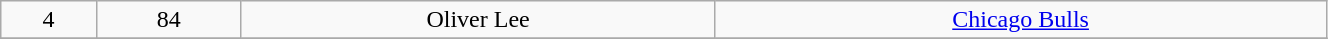<table class="wikitable" width="70%">
<tr align="center" bgcolor="">
<td>4</td>
<td>84</td>
<td>Oliver Lee</td>
<td><a href='#'>Chicago Bulls</a></td>
</tr>
<tr align="center" bgcolor="">
</tr>
</table>
